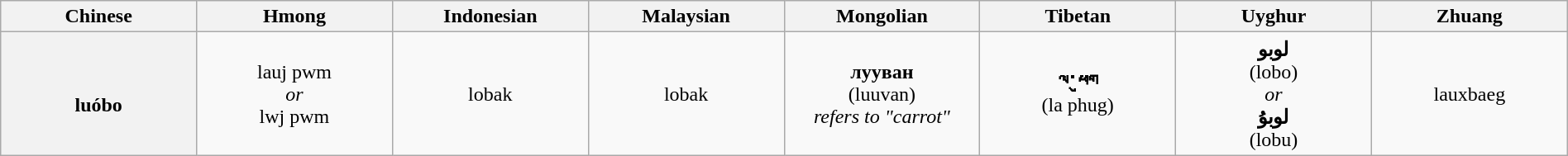<table cellspacing="1" style="width:100%;" class="wikitable sortable">
<tr>
<th style="width:12.5%;">Chinese</th>
<th style="width:12.5%;">Hmong</th>
<th style="width:12.5%;">Indonesian</th>
<th style="width:12.5%;">Malaysian</th>
<th style="width:12.5%;">Mongolian</th>
<th style="width:12.5%;">Tibetan</th>
<th style="width:12.5%;">Uyghur</th>
<th style="width:12.5%;">Zhuang</th>
</tr>
<tr>
<th> <br>luóbo<br></th>
<td style= "text-align:center;">lauj pwm <br><em>or</em><br> lwj pwm</td>
<td style= "text-align:center;">lobak</td>
<td style= "text-align:center;">lobak</td>
<td style= "text-align:center;"><strong>лууван</strong> <br>(luuvan)<br><em>refers to "carrot"</em><br></td>
<td style= "text-align:center;"><strong>ལ་ཕུག</strong> <br>(la phug)<br></td>
<td style= "text-align:center;"><strong>لوبو</strong> <br>(lobo)<br> <em>or</em> <br><strong> لوبۇ</strong><br>(lobu)</td>
<td style= "text-align:center;">lauxbaeg</td>
</tr>
</table>
